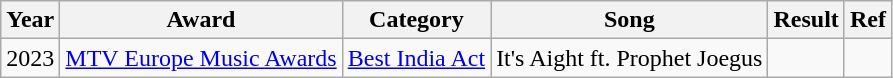<table class="wikitable sortable">
<tr>
<th>Year</th>
<th>Award</th>
<th>Category</th>
<th>Song</th>
<th>Result</th>
<th>Ref</th>
</tr>
<tr>
<td>2023</td>
<td><a href='#'>MTV Europe Music Awards</a></td>
<td><a href='#'>Best India Act</a></td>
<td>It's Aight ft. Prophet Joegus</td>
<td></td>
<td></td>
</tr>
</table>
